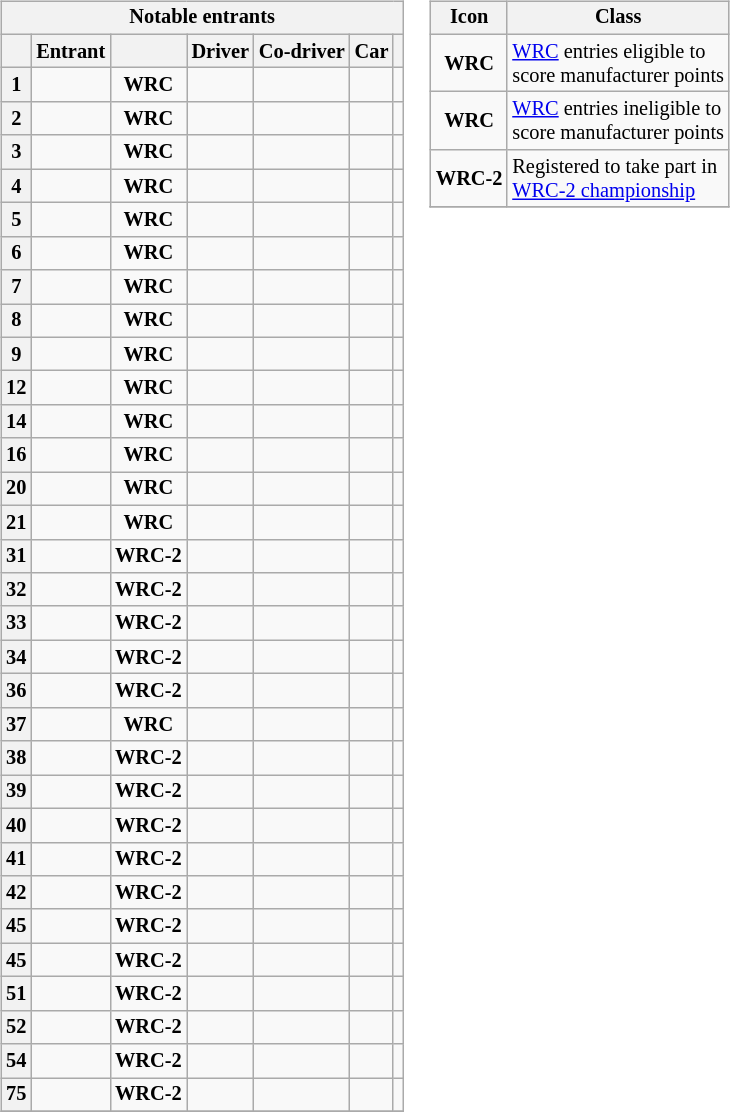<table>
<tr>
<td><br><table class="wikitable plainrowheaders sortable" style="font-size: 85%">
<tr>
<th scope=row colspan="7" style="text-align: center;"><strong>Notable entrants</strong></th>
</tr>
<tr>
<th scope=col></th>
<th scope=col>Entrant</th>
<th scope=col></th>
<th scope=col>Driver</th>
<th scope=col>Co-driver</th>
<th scope=col>Car</th>
<th scope=col></th>
</tr>
<tr>
<th scope=row style="text-align: center;">1</th>
<td></td>
<td align="center"><strong><span>WRC</span></strong></td>
<td></td>
<td></td>
<td></td>
<td align="center"></td>
</tr>
<tr>
<th scope=row style="text-align: center;">2</th>
<td></td>
<td align="center"><strong><span>WRC</span></strong></td>
<td></td>
<td></td>
<td></td>
<td align="center"></td>
</tr>
<tr>
<th scope=row style="text-align: center;">3</th>
<td></td>
<td align="center"><strong><span>WRC</span></strong></td>
<td></td>
<td></td>
<td></td>
<td align="center"></td>
</tr>
<tr>
<th scope=row style="text-align: center;">4</th>
<td></td>
<td align="center"><strong><span>WRC</span></strong></td>
<td></td>
<td></td>
<td></td>
<td align="center"></td>
</tr>
<tr>
<th scope=row style="text-align: center;">5</th>
<td></td>
<td align="center"><strong><span>WRC</span></strong></td>
<td></td>
<td></td>
<td></td>
<td align="center"></td>
</tr>
<tr>
<th scope=row style="text-align: center;">6</th>
<td></td>
<td align="center"><strong><span>WRC</span></strong></td>
<td></td>
<td></td>
<td></td>
<td align="center"></td>
</tr>
<tr>
<th scope=row style="text-align: center;">7</th>
<td></td>
<td align="center"><strong><span>WRC</span></strong></td>
<td></td>
<td></td>
<td></td>
<td align="center"></td>
</tr>
<tr>
<th scope=row style="text-align: center;">8</th>
<td></td>
<td align="center"><strong><span>WRC</span></strong></td>
<td></td>
<td></td>
<td></td>
<td align="center"></td>
</tr>
<tr>
<th scope=row style="text-align: center;">9</th>
<td></td>
<td align="center"><strong><span>WRC</span></strong></td>
<td></td>
<td></td>
<td></td>
<td align="center"></td>
</tr>
<tr>
<th scope=row style="text-align: center;">12</th>
<td></td>
<td align="center"><strong><span>WRC</span></strong></td>
<td></td>
<td></td>
<td></td>
<td align="center"></td>
</tr>
<tr>
<th scope=row style="text-align: center;">14</th>
<td></td>
<td align="center"><strong><span>WRC</span></strong></td>
<td></td>
<td></td>
<td></td>
<td align="center"></td>
</tr>
<tr>
<th scope=row style="text-align: center;">16</th>
<td></td>
<td align="center"><strong><span>WRC</span></strong></td>
<td></td>
<td></td>
<td></td>
<td align="center"></td>
</tr>
<tr>
<th scope=row style="text-align: center;">20</th>
<td></td>
<td align="center"><strong><span>WRC</span></strong></td>
<td></td>
<td></td>
<td></td>
<td align="center"></td>
</tr>
<tr>
<th scope=row style="text-align: center;">21</th>
<td></td>
<td align="center"><strong><span>WRC</span></strong></td>
<td></td>
<td></td>
<td></td>
<td align="center"></td>
</tr>
<tr>
<th scope=row style="text-align: center;">31</th>
<td></td>
<td align="center"><strong><span>WRC-2</span></strong></td>
<td></td>
<td></td>
<td></td>
<td align="center"></td>
</tr>
<tr>
<th scope=row style="text-align: center;">32</th>
<td></td>
<td align="center"><strong><span>WRC-2</span></strong></td>
<td></td>
<td></td>
<td></td>
<td align="center"></td>
</tr>
<tr>
<th scope=row style="text-align: center;">33</th>
<td></td>
<td align="center"><strong><span>WRC-2</span></strong></td>
<td></td>
<td></td>
<td></td>
<td align="center"></td>
</tr>
<tr>
<th scope=row style="text-align: center;">34</th>
<td></td>
<td align="center"><strong><span>WRC-2</span></strong></td>
<td></td>
<td></td>
<td></td>
<td align="center"></td>
</tr>
<tr>
<th scope=row style="text-align: center;">36</th>
<td></td>
<td align="center"><strong><span>WRC-2</span></strong></td>
<td></td>
<td></td>
<td></td>
<td align="center"></td>
</tr>
<tr>
<th scope=row style="text-align: center;">37</th>
<td></td>
<td align="center"><strong><span>WRC</span></strong></td>
<td></td>
<td></td>
<td></td>
<td align="center"></td>
</tr>
<tr>
<th scope=row style="text-align: center;">38</th>
<td></td>
<td align="center"><strong><span>WRC-2</span></strong></td>
<td></td>
<td></td>
<td></td>
<td align="center"></td>
</tr>
<tr>
<th scope=row style="text-align: center;">39</th>
<td></td>
<td align="center"><strong><span>WRC-2</span></strong></td>
<td></td>
<td></td>
<td></td>
<td align="center"></td>
</tr>
<tr>
<th scope=row style="text-align: center;">40</th>
<td></td>
<td align="center"><strong><span>WRC-2</span></strong></td>
<td></td>
<td></td>
<td></td>
<td align="center"></td>
</tr>
<tr>
<th scope=row style="text-align: center;">41</th>
<td></td>
<td align="center"><strong><span>WRC-2</span></strong></td>
<td></td>
<td></td>
<td></td>
<td align="center"></td>
</tr>
<tr>
<th scope=row style="text-align: center;">42</th>
<td></td>
<td align="center"><strong><span>WRC-2</span></strong></td>
<td></td>
<td></td>
<td></td>
<td align="center"></td>
</tr>
<tr>
<th scope=row style="text-align: center;">45</th>
<td></td>
<td align="center"><strong><span>WRC-2</span></strong></td>
<td></td>
<td></td>
<td></td>
<td align="center"></td>
</tr>
<tr>
<th scope=row style="text-align: center;">45</th>
<td></td>
<td align="center"><strong><span>WRC-2</span></strong></td>
<td></td>
<td></td>
<td></td>
<td align="center"></td>
</tr>
<tr>
<th scope=row style="text-align: center;">51</th>
<td></td>
<td align="center"><strong><span>WRC-2</span></strong></td>
<td></td>
<td></td>
<td></td>
<td align="center"></td>
</tr>
<tr>
<th scope=row style="text-align: center;">52</th>
<td></td>
<td align="center"><strong><span>WRC-2</span></strong></td>
<td></td>
<td></td>
<td></td>
<td align="center"></td>
</tr>
<tr>
<th scope=row style="text-align: center;">54</th>
<td></td>
<td align="center"><strong><span>WRC-2</span></strong></td>
<td></td>
<td></td>
<td></td>
<td align="center"></td>
</tr>
<tr>
<th scope=row style="text-align: center;">75</th>
<td></td>
<td align="center"><strong><span>WRC-2</span></strong></td>
<td></td>
<td></td>
<td></td>
<td align="center"></td>
</tr>
<tr>
</tr>
</table>
</td>
<td valign="top"><br><table align="right" class="wikitable" style="font-size: 85%;">
<tr>
<th>Icon</th>
<th>Class</th>
</tr>
<tr>
<td align="center"><strong><span>WRC</span></strong></td>
<td><a href='#'>WRC</a> entries eligible to<br>score manufacturer points</td>
</tr>
<tr>
<td align="center"><strong><span>WRC</span></strong></td>
<td><a href='#'>WRC</a> entries ineligible to<br>score manufacturer points</td>
</tr>
<tr>
<td align="center"><strong><span>WRC-2</span></strong></td>
<td>Registered to take part in<br><a href='#'>WRC-2 championship</a></td>
</tr>
<tr>
</tr>
</table>
</td>
</tr>
</table>
